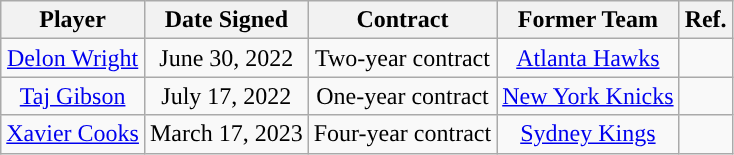<table class="wikitable sortable sortable" style="text-align: center">
<tr>
<th>Player</th>
<th>Date Signed</th>
<th>Contract</th>
<th>Former Team</th>
<th>Ref.</th>
</tr>
<tr>
<td><a href='#'>Delon Wright</a></td>
<td>June 30, 2022</td>
<td>Two-year contract</td>
<td><a href='#'>Atlanta Hawks</a></td>
<td></td>
</tr>
<tr>
<td><a href='#'>Taj Gibson</a></td>
<td>July 17, 2022</td>
<td>One-year contract</td>
<td><a href='#'>New York Knicks</a></td>
<td></td>
</tr>
<tr>
<td><a href='#'>Xavier Cooks</a></td>
<td>March 17, 2023</td>
<td>Four-year contract</td>
<td><a href='#'>Sydney Kings</a></td>
<td></td>
</tr>
</table>
